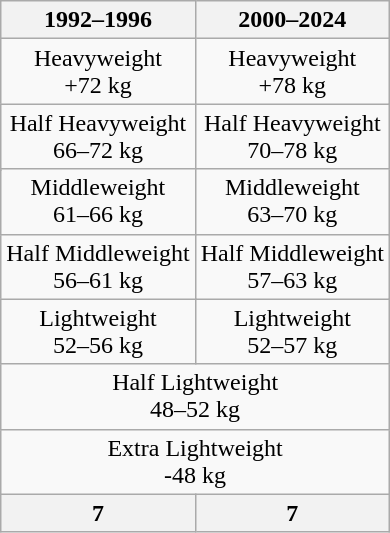<table class="wikitable" style="text-align:center">
<tr>
<th>1992–1996</th>
<th>2000–2024 </th>
</tr>
<tr>
<td rowspan=2>Heavyweight<br>+72 kg</td>
<td>Heavyweight<br>+78 kg</td>
</tr>
<tr>
<td rowspan=2>Half Heavyweight<br>70–78 kg</td>
</tr>
<tr>
<td rowspan=2>Half Heavyweight<br>66–72 kg</td>
</tr>
<tr>
<td rowspan=2>Middleweight<br>63–70 kg</td>
</tr>
<tr>
<td rowspan=2>Middleweight<br>61–66 kg</td>
</tr>
<tr>
<td rowspan=2>Half Middleweight<br>57–63 kg</td>
</tr>
<tr>
<td rowspan=2>Half Middleweight<br>56–61 kg</td>
</tr>
<tr>
<td rowspan=2>Lightweight<br>52–57 kg</td>
</tr>
<tr>
<td>Lightweight<br>52–56 kg</td>
</tr>
<tr>
<td colspan=2>Half Lightweight<br>48–52 kg</td>
</tr>
<tr>
<td colspan=2>Extra Lightweight<br>-48 kg</td>
</tr>
<tr>
<th>7</th>
<th>7</th>
</tr>
</table>
